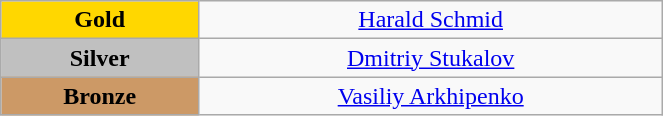<table class="wikitable" style="text-align:center; " width="35%">
<tr>
<td bgcolor="gold"><strong>Gold</strong></td>
<td><a href='#'>Harald Schmid</a><br>  <small><em></em></small></td>
</tr>
<tr>
<td bgcolor="silver"><strong>Silver</strong></td>
<td><a href='#'>Dmitriy Stukalov</a><br>  <small><em></em></small></td>
</tr>
<tr>
<td bgcolor="CC9966"><strong>Bronze</strong></td>
<td><a href='#'>Vasiliy Arkhipenko</a><br>  <small><em></em></small></td>
</tr>
</table>
